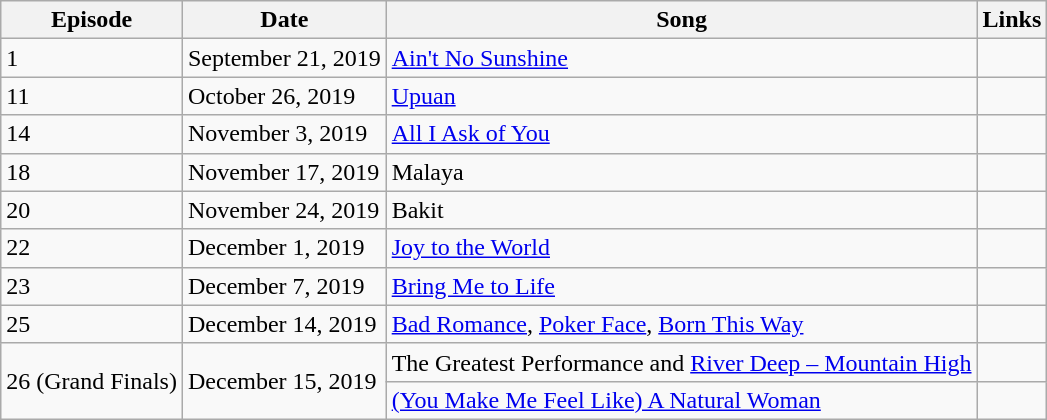<table class="wikitable">
<tr>
<th>Episode</th>
<th>Date</th>
<th>Song</th>
<th>Links</th>
</tr>
<tr>
<td>1</td>
<td>September 21, 2019</td>
<td><a href='#'>Ain't No Sunshine</a></td>
<td></td>
</tr>
<tr>
<td>11</td>
<td>October 26, 2019</td>
<td><a href='#'>Upuan</a></td>
<td></td>
</tr>
<tr>
<td>14</td>
<td>November 3, 2019</td>
<td><a href='#'>All I Ask of You</a></td>
<td></td>
</tr>
<tr>
<td>18</td>
<td>November 17, 2019</td>
<td>Malaya</td>
<td></td>
</tr>
<tr>
<td>20</td>
<td>November 24, 2019</td>
<td>Bakit</td>
<td></td>
</tr>
<tr>
<td>22</td>
<td>December 1, 2019</td>
<td><a href='#'>Joy to the World</a></td>
<td></td>
</tr>
<tr>
<td>23</td>
<td>December 7, 2019</td>
<td><a href='#'>Bring Me to Life</a></td>
<td></td>
</tr>
<tr>
<td>25</td>
<td>December 14, 2019</td>
<td><a href='#'>Bad Romance</a>, <a href='#'>Poker Face</a>, <a href='#'>Born This Way</a></td>
<td></td>
</tr>
<tr>
<td rowspan="2">26 (Grand Finals)</td>
<td rowspan="2">December 15, 2019</td>
<td>The Greatest Performance and <a href='#'>River Deep – Mountain High</a></td>
<td></td>
</tr>
<tr>
<td><a href='#'>(You Make Me Feel Like) A Natural Woman</a></td>
<td></td>
</tr>
</table>
